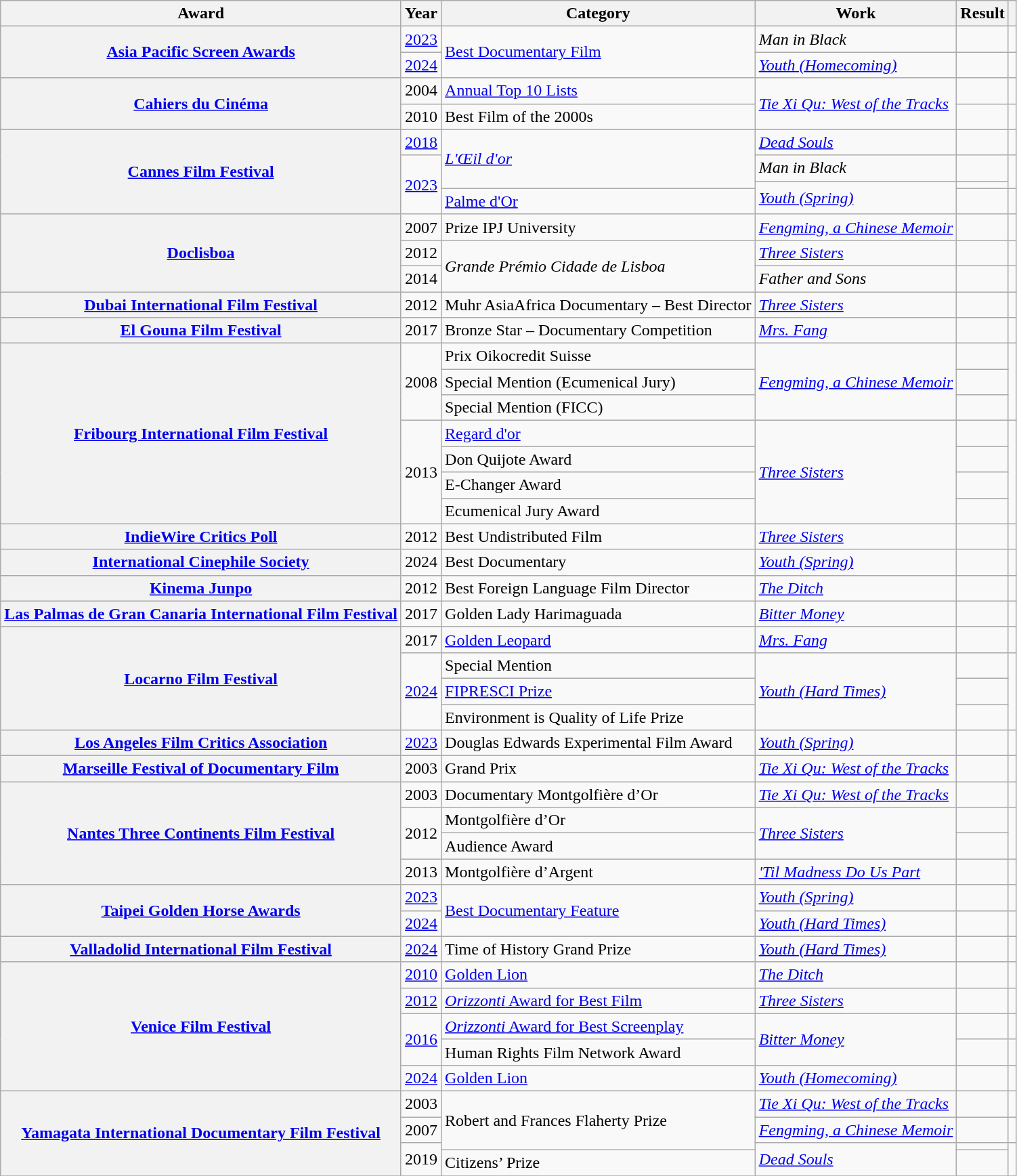<table class="wikitable sortable plainrowheaders">
<tr>
<th scope="col">Award</th>
<th scope="col">Year</th>
<th scope="col">Category</th>
<th scope="col">Work</th>
<th scope="col">Result</th>
<th scope="col" class="unsortable"></th>
</tr>
<tr>
<th rowspan="2" scope="row"><a href='#'>Asia Pacific Screen Awards</a></th>
<td><a href='#'>2023</a></td>
<td rowspan="2"><a href='#'>Best Documentary Film</a></td>
<td><em>Man in Black</em></td>
<td></td>
<td></td>
</tr>
<tr>
<td><a href='#'>2024</a></td>
<td><em><a href='#'>Youth (Homecoming)</a></em></td>
<td></td>
<td></td>
</tr>
<tr>
<th rowspan="2" scope="row"><a href='#'>Cahiers du Cinéma</a></th>
<td>2004</td>
<td><a href='#'>Annual Top 10 Lists</a></td>
<td rowspan="2"><em><a href='#'>Tie Xi Qu: West of the Tracks</a></em></td>
<td></td>
<td></td>
</tr>
<tr>
<td>2010</td>
<td>Best Film of the 2000s</td>
<td></td>
<td></td>
</tr>
<tr>
<th rowspan="4" scope="row"><a href='#'>Cannes Film Festival</a></th>
<td><a href='#'>2018</a></td>
<td rowspan="3"><em><a href='#'>L'Œil d'or</a></em></td>
<td><em><a href='#'>Dead Souls</a></em></td>
<td></td>
<td></td>
</tr>
<tr>
<td rowspan="3"><a href='#'>2023</a></td>
<td><em>Man in Black</em></td>
<td></td>
<td rowspan="2"></td>
</tr>
<tr>
<td rowspan="2"><em><a href='#'>Youth (Spring)</a></em></td>
<td></td>
</tr>
<tr>
<td><a href='#'>Palme d'Or</a></td>
<td></td>
<td></td>
</tr>
<tr>
<th rowspan="3" scope="row"><a href='#'>Doclisboa</a></th>
<td>2007</td>
<td>Prize IPJ University</td>
<td><em><a href='#'>Fengming, a Chinese Memoir</a></em></td>
<td></td>
<td></td>
</tr>
<tr>
<td>2012</td>
<td rowspan="2"><em>Grande Prémio Cidade de Lisboa</em></td>
<td><em><a href='#'>Three Sisters</a></em></td>
<td></td>
<td></td>
</tr>
<tr>
<td>2014</td>
<td><em>Father and Sons</em></td>
<td></td>
<td></td>
</tr>
<tr>
<th scope="row"><a href='#'>Dubai International Film Festival</a></th>
<td>2012</td>
<td>Muhr AsiaAfrica Documentary – Best Director</td>
<td><em><a href='#'>Three Sisters</a></em></td>
<td></td>
<td></td>
</tr>
<tr>
<th scope="row"><a href='#'>El Gouna Film Festival</a></th>
<td>2017</td>
<td>Bronze Star – Documentary Competition</td>
<td><em><a href='#'>Mrs. Fang</a></em></td>
<td></td>
<td></td>
</tr>
<tr>
<th rowspan="7" scope="row"><a href='#'>Fribourg International Film Festival</a></th>
<td rowspan="3">2008</td>
<td>Prix Oikocredit Suisse</td>
<td rowspan="3"><em><a href='#'>Fengming, a Chinese Memoir</a></em></td>
<td></td>
<td rowspan="3"></td>
</tr>
<tr>
<td>Special Mention (Ecumenical Jury)</td>
<td></td>
</tr>
<tr>
<td>Special Mention (FICC)</td>
<td></td>
</tr>
<tr>
<td rowspan="4">2013</td>
<td><a href='#'>Regard d'or</a></td>
<td rowspan="4"><em><a href='#'>Three Sisters</a></em></td>
<td></td>
<td rowspan="4"></td>
</tr>
<tr>
<td>Don Quijote Award</td>
<td></td>
</tr>
<tr>
<td>E-Changer Award</td>
<td></td>
</tr>
<tr>
<td>Ecumenical Jury Award</td>
<td></td>
</tr>
<tr>
<th scope="row"><a href='#'>IndieWire Critics Poll</a></th>
<td>2012</td>
<td>Best Undistributed Film</td>
<td><em><a href='#'>Three Sisters</a></em></td>
<td></td>
<td></td>
</tr>
<tr>
<th scope="row"><a href='#'>International Cinephile Society</a></th>
<td>2024</td>
<td>Best Documentary</td>
<td><em><a href='#'>Youth (Spring)</a></em></td>
<td></td>
<td></td>
</tr>
<tr>
<th scope="row"><a href='#'>Kinema Junpo</a></th>
<td>2012</td>
<td>Best Foreign Language Film Director</td>
<td><em><a href='#'>The Ditch</a></em></td>
<td></td>
<td></td>
</tr>
<tr>
<th scope="row"><a href='#'>Las Palmas de Gran Canaria International Film Festival</a></th>
<td>2017</td>
<td>Golden Lady Harimaguada</td>
<td><em><a href='#'>Bitter Money</a></em></td>
<td></td>
<td></td>
</tr>
<tr>
<th rowspan="4" scope="row"><a href='#'>Locarno Film Festival</a></th>
<td>2017</td>
<td><a href='#'>Golden Leopard</a></td>
<td><em><a href='#'>Mrs. Fang</a></em></td>
<td></td>
<td></td>
</tr>
<tr>
<td rowspan="3"><a href='#'>2024</a></td>
<td>Special Mention</td>
<td rowspan="3"><em><a href='#'>Youth (Hard Times)</a></em></td>
<td></td>
<td rowspan="3"></td>
</tr>
<tr>
<td><a href='#'>FIPRESCI Prize</a></td>
<td></td>
</tr>
<tr>
<td>Environment is Quality of Life Prize</td>
<td></td>
</tr>
<tr>
<th scope="row"><a href='#'>Los Angeles Film Critics Association</a></th>
<td><a href='#'>2023</a></td>
<td>Douglas Edwards Experimental Film Award</td>
<td><em><a href='#'>Youth (Spring)</a></em></td>
<td></td>
<td></td>
</tr>
<tr>
<th scope="row"><a href='#'>Marseille Festival of Documentary Film</a></th>
<td>2003</td>
<td>Grand Prix</td>
<td><em><a href='#'>Tie Xi Qu: West of the Tracks</a></em></td>
<td></td>
<td></td>
</tr>
<tr>
<th rowspan="4" scope="row"><a href='#'>Nantes Three Continents Film Festival</a></th>
<td>2003</td>
<td>Documentary Montgolfière d’Or</td>
<td><em><a href='#'>Tie Xi Qu: West of the Tracks</a></em></td>
<td></td>
<td></td>
</tr>
<tr>
<td rowspan="2">2012</td>
<td>Montgolfière d’Or</td>
<td rowspan="2"><em><a href='#'>Three Sisters</a></em></td>
<td></td>
<td rowspan="2"></td>
</tr>
<tr>
<td>Audience Award</td>
<td></td>
</tr>
<tr>
<td>2013</td>
<td>Montgolfière d’Argent</td>
<td><em><a href='#'>'Til Madness Do Us Part</a></em></td>
<td></td>
<td></td>
</tr>
<tr>
<th rowspan="2" scope="row"><a href='#'>Taipei Golden Horse Awards</a></th>
<td><a href='#'>2023</a></td>
<td rowspan="2"><a href='#'>Best Documentary Feature</a></td>
<td><em><a href='#'>Youth (Spring)</a></em></td>
<td></td>
<td></td>
</tr>
<tr>
<td><a href='#'>2024</a></td>
<td><em><a href='#'>Youth (Hard Times)</a></em></td>
<td></td>
<td></td>
</tr>
<tr>
<th scope="row"><a href='#'>Valladolid International Film Festival</a></th>
<td><a href='#'>2024</a></td>
<td>Time of History Grand Prize</td>
<td><em><a href='#'>Youth (Hard Times)</a></em></td>
<td></td>
<td></td>
</tr>
<tr>
<th rowspan="5" scope="row"><a href='#'>Venice Film Festival</a></th>
<td><a href='#'>2010</a></td>
<td><a href='#'>Golden Lion</a></td>
<td><em><a href='#'>The Ditch</a></em></td>
<td></td>
<td></td>
</tr>
<tr>
<td><a href='#'>2012</a></td>
<td><a href='#'><em>Orizzonti</em> Award for Best Film</a></td>
<td><em><a href='#'>Three Sisters</a></em></td>
<td></td>
<td></td>
</tr>
<tr>
<td rowspan="2"><a href='#'>2016</a></td>
<td><a href='#'><em>Orizzonti</em> Award for Best Screenplay</a></td>
<td rowspan="2"><em><a href='#'>Bitter Money</a></em></td>
<td></td>
<td></td>
</tr>
<tr>
<td>Human Rights Film Network Award</td>
<td></td>
<td></td>
</tr>
<tr>
<td><a href='#'>2024</a></td>
<td><a href='#'>Golden Lion</a></td>
<td><em><a href='#'>Youth (Homecoming)</a></em></td>
<td></td>
<td></td>
</tr>
<tr>
<th rowspan="4" scope="row"><a href='#'>Yamagata International Documentary Film Festival</a></th>
<td>2003</td>
<td rowspan="3">Robert and Frances Flaherty Prize</td>
<td><em><a href='#'>Tie Xi Qu: West of the Tracks</a></em></td>
<td></td>
<td></td>
</tr>
<tr>
<td>2007</td>
<td><em><a href='#'>Fengming, a Chinese Memoir</a></em></td>
<td></td>
<td></td>
</tr>
<tr>
<td rowspan="2">2019</td>
<td rowspan="2"><em><a href='#'>Dead Souls</a></em></td>
<td></td>
<td rowspan="2"></td>
</tr>
<tr>
<td>Citizens’ Prize</td>
<td></td>
</tr>
<tr>
</tr>
</table>
